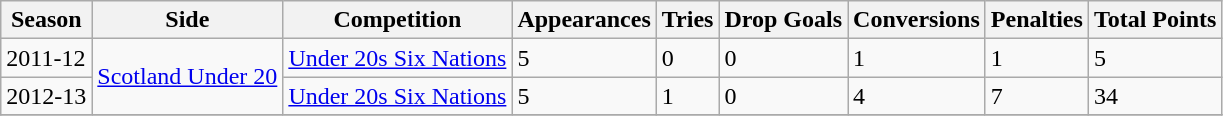<table class="wikitable sortable">
<tr>
<th>Season</th>
<th>Side</th>
<th>Competition</th>
<th>Appearances</th>
<th>Tries</th>
<th>Drop Goals</th>
<th>Conversions</th>
<th>Penalties</th>
<th>Total Points</th>
</tr>
<tr>
<td>2011-12</td>
<td rowspan=2><a href='#'>Scotland Under 20</a></td>
<td><a href='#'>Under 20s Six Nations</a></td>
<td>5</td>
<td>0</td>
<td>0</td>
<td>1</td>
<td>1</td>
<td>5</td>
</tr>
<tr>
<td>2012-13</td>
<td><a href='#'>Under 20s Six Nations</a></td>
<td>5</td>
<td>1</td>
<td>0</td>
<td>4</td>
<td>7</td>
<td>34</td>
</tr>
<tr>
</tr>
</table>
